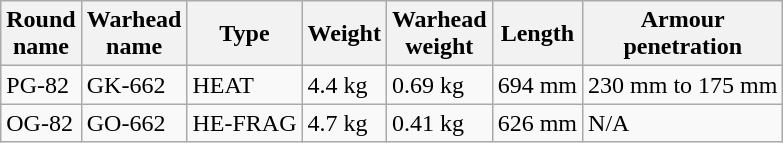<table class=wikitable>
<tr>
<th>Round <br> name</th>
<th>Warhead <br> name</th>
<th>Type</th>
<th>Weight</th>
<th>Warhead <br> weight</th>
<th>Length</th>
<th>Armour <br> penetration</th>
</tr>
<tr>
<td>PG-82</td>
<td>GK-662</td>
<td>HEAT</td>
<td>4.4 kg</td>
<td>0.69 kg</td>
<td>694 mm</td>
<td>230 mm to 175 mm </td>
</tr>
<tr>
<td>OG-82</td>
<td>GO-662</td>
<td>HE-FRAG</td>
<td>4.7 kg</td>
<td>0.41 kg</td>
<td>626 mm</td>
<td>N/A </td>
</tr>
</table>
